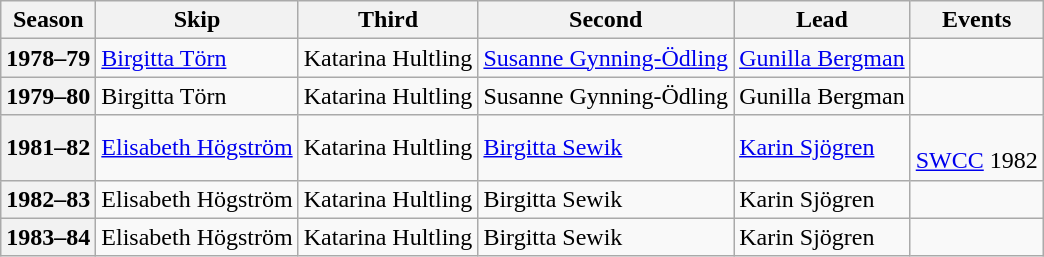<table class="wikitable">
<tr>
<th scope="col">Season</th>
<th scope="col">Skip</th>
<th scope="col">Third</th>
<th scope="col">Second</th>
<th scope="col">Lead</th>
<th scope="col">Events</th>
</tr>
<tr>
<th scope="row">1978–79</th>
<td><a href='#'>Birgitta Törn</a></td>
<td>Katarina Hultling</td>
<td><a href='#'>Susanne Gynning-Ödling</a></td>
<td><a href='#'>Gunilla Bergman</a></td>
<td> </td>
</tr>
<tr>
<th scope="row">1979–80</th>
<td>Birgitta Törn</td>
<td>Katarina Hultling</td>
<td>Susanne Gynning-Ödling</td>
<td>Gunilla Bergman</td>
<td> </td>
</tr>
<tr>
<th scope="row">1981–82</th>
<td><a href='#'>Elisabeth Högström</a></td>
<td>Katarina Hultling</td>
<td><a href='#'>Birgitta Sewik</a></td>
<td><a href='#'>Karin Sjögren</a></td>
<td> <br><a href='#'>SWCC</a> 1982 <br> </td>
</tr>
<tr>
<th scope="row">1982–83</th>
<td>Elisabeth Högström</td>
<td>Katarina Hultling</td>
<td>Birgitta Sewik</td>
<td>Karin Sjögren</td>
<td> </td>
</tr>
<tr>
<th scope="row">1983–84</th>
<td>Elisabeth Högström</td>
<td>Katarina Hultling</td>
<td>Birgitta Sewik</td>
<td>Karin Sjögren</td>
<td> </td>
</tr>
</table>
